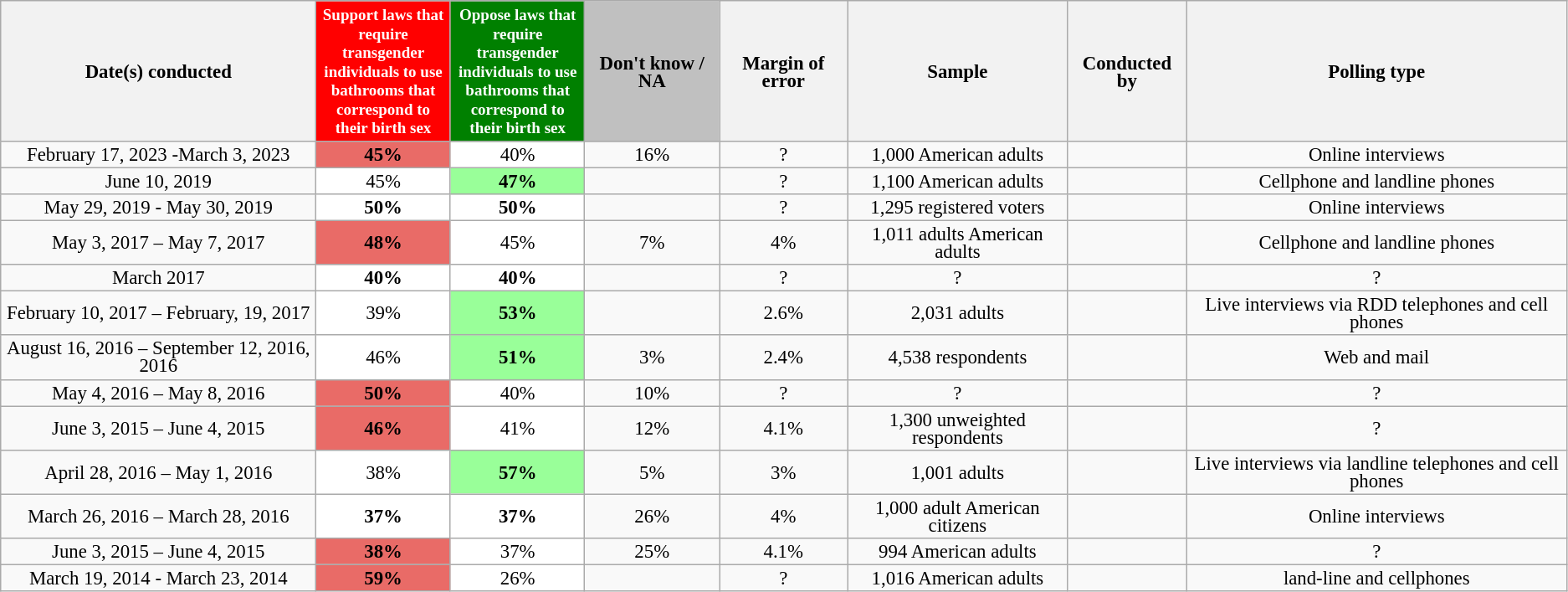<table class="wikitable" style="text-align:center;font-size:95%;line-height:14px">
<tr>
<th>Date(s) conducted</th>
<th data-sort-="" style="background:red; color:white; width:100px;" type="number"><small>Support laws that require transgender individuals to use bathrooms that correspond to their birth sex</small></th>
<th data-sort-="" style="background:green; color:white; width:100px;" type="number"><small>Oppose laws that require transgender individuals to use bathrooms that correspond to their birth sex</small></th>
<th data-sort-="" style="background:silver; width:100px;" type="number">Don't know / NA</th>
<th data-sort-type="number">Margin of error</th>
<th data-sort-type="number">Sample</th>
<th>Conducted by</th>
<th>Polling type</th>
</tr>
<tr>
<td data-sort-value="2016-01-10">February 17, 2023 -March 3, 2023</td>
<td style="background:rgb(233, 107, 103)"><strong>45%</strong></td>
<td style="background:white;">40%</td>
<td>16%</td>
<td>?</td>
<td>1,000 American adults</td>
<td></td>
<td>Online interviews</td>
</tr>
<tr>
<td data-sort-value="2016-01-10">June 10, 2019</td>
<td style="background:white">45%</td>
<td style="background: rgb(153, 255, 153);"><strong>47%</strong></td>
<td></td>
<td>?</td>
<td>1,100 American adults</td>
<td></td>
<td>Cellphone and landline phones</td>
</tr>
<tr>
<td data-sort-value="2016-01-10">May 29, 2019 - May 30, 2019</td>
<td style="background:white"><strong>50%</strong></td>
<td style="background:white"><strong>50%</strong></td>
<td></td>
<td>?</td>
<td>1,295 registered voters</td>
<td></td>
<td>Online interviews</td>
</tr>
<tr>
<td data-sort-value="2016-01-10">May 3, 2017 – May 7, 2017</td>
<td style="background: rgb(233, 107, 103);"><strong>48%</strong></td>
<td style="background:white">45%</td>
<td>7%</td>
<td>4%</td>
<td>1,011 adults American adults</td>
<td></td>
<td>Cellphone and landline phones</td>
</tr>
<tr>
<td data-sort-value="2016-01-10">March 2017</td>
<td style="background:white"><strong>40%</strong></td>
<td style="background:white"><strong>40%</strong></td>
<td></td>
<td>?</td>
<td>?</td>
<td></td>
<td>?</td>
</tr>
<tr>
<td data-sort-value="2016-01-10">February 10, 2017 – February, 19, 2017</td>
<td style="background:white">39%</td>
<td style="background: rgb(153, 255, 153);"><strong>53%</strong></td>
<td></td>
<td>2.6%</td>
<td>2,031 adults</td>
<td></td>
<td>Live interviews via RDD telephones and cell phones</td>
</tr>
<tr>
<td data-sort-value="2016-01-10">August 16, 2016 – September 12, 2016, 2016</td>
<td style="background:white">46%</td>
<td style="background: rgb(153, 255, 153);"><strong>51%</strong></td>
<td>3%</td>
<td>2.4%</td>
<td>4,538 respondents</td>
<td></td>
<td>Web and mail</td>
</tr>
<tr>
<td data-sort-value="2016-01-10">May 4, 2016 – May 8, 2016</td>
<td style="background: rgb(233, 107, 103);"><strong>50%</strong></td>
<td style="background:white">40%</td>
<td>10%</td>
<td>?</td>
<td>?</td>
<td></td>
<td>?</td>
</tr>
<tr>
<td data-sort-value="2016-01-10">June 3, 2015 – June 4, 2015</td>
<td style="background: rgb(233, 107, 103);"><strong>46%</strong></td>
<td style="background:white">41%</td>
<td>12%</td>
<td>4.1%</td>
<td>1,300 unweighted respondents</td>
<td></td>
<td>?</td>
</tr>
<tr>
<td data-sort-value="2016-01-10">April 28, 2016 – May 1, 2016</td>
<td style="background:white">38%</td>
<td style="background: rgb(153, 255, 153);"><strong>57%</strong></td>
<td>5%</td>
<td>3%</td>
<td>1,001 adults</td>
<td></td>
<td>Live interviews via landline telephones and cell phones</td>
</tr>
<tr>
<td data-sort-value="2016-01-10">March 26, 2016 – March 28, 2016</td>
<td style="background:white"><strong>37%</strong></td>
<td style="background:white"><strong>37%</strong></td>
<td>26%</td>
<td>4%</td>
<td>1,000 adult American citizens</td>
<td></td>
<td>Online interviews</td>
</tr>
<tr>
<td data-sort-value="2016-01-10">June 3, 2015 – June 4, 2015</td>
<td style="background: rgb(233, 107, 103);"><strong>38%</strong></td>
<td style="background:white">37%</td>
<td>25%</td>
<td>4.1%</td>
<td>994 American adults</td>
<td></td>
<td>?</td>
</tr>
<tr>
<td data-sort-value="2016-01-10">March 19, 2014 - March 23, 2014</td>
<td style="background: rgb(233, 107, 103);"><strong>59%</strong></td>
<td style="background:white">26%</td>
<td></td>
<td>?</td>
<td>1,016 American adults</td>
<td></td>
<td>land-line and cellphones</td>
</tr>
</table>
